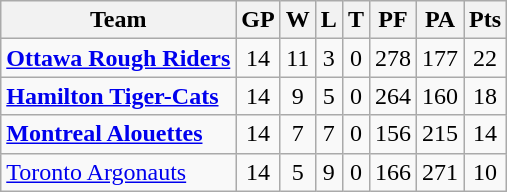<table class="wikitable" style="float:left; margin-right:1em">
<tr>
<th>Team</th>
<th>GP</th>
<th>W</th>
<th>L</th>
<th>T</th>
<th>PF</th>
<th>PA</th>
<th>Pts</th>
</tr>
<tr align="center">
<td align="left"><strong><a href='#'>Ottawa Rough Riders</a></strong></td>
<td>14</td>
<td>11</td>
<td>3</td>
<td>0</td>
<td>278</td>
<td>177</td>
<td>22</td>
</tr>
<tr align="center">
<td align="left"><strong><a href='#'>Hamilton Tiger-Cats</a></strong></td>
<td>14</td>
<td>9</td>
<td>5</td>
<td>0</td>
<td>264</td>
<td>160</td>
<td>18</td>
</tr>
<tr align="center">
<td align="left"><strong><a href='#'>Montreal Alouettes</a></strong></td>
<td>14</td>
<td>7</td>
<td>7</td>
<td>0</td>
<td>156</td>
<td>215</td>
<td>14</td>
</tr>
<tr align="center">
<td align="left"><a href='#'>Toronto Argonauts</a></td>
<td>14</td>
<td>5</td>
<td>9</td>
<td>0</td>
<td>166</td>
<td>271</td>
<td>10</td>
</tr>
</table>
